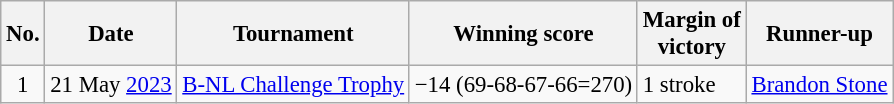<table class="wikitable" style="font-size:95%;">
<tr>
<th>No.</th>
<th>Date</th>
<th>Tournament</th>
<th>Winning score</th>
<th>Margin of<br>victory</th>
<th>Runner-up</th>
</tr>
<tr>
<td align=center>1</td>
<td align=right>21 May <a href='#'>2023</a></td>
<td><a href='#'>B-NL Challenge Trophy</a></td>
<td>−14 (69-68-67-66=270)</td>
<td>1 stroke</td>
<td> <a href='#'>Brandon Stone</a></td>
</tr>
</table>
